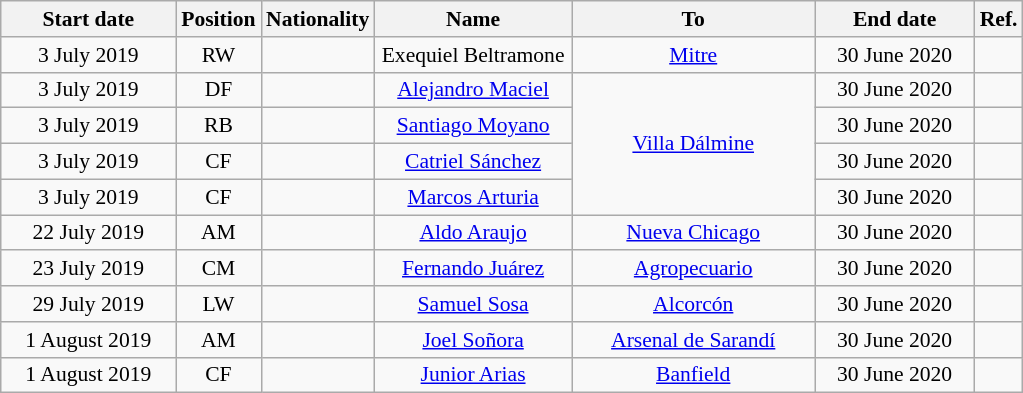<table class="wikitable" style="text-align:center; font-size:90%; ">
<tr>
<th style="background:#; color:#; width:110px;">Start date</th>
<th style="background:#; color:#; width:50px;">Position</th>
<th style="background:#; color:#; width:50px;">Nationality</th>
<th style="background:#; color:#; width:125px;">Name</th>
<th style="background:#; color:#; width:155px;">To</th>
<th style="background:#; color:#; width:100px;">End date</th>
<th style="background:#; color:#; width:25px;">Ref.</th>
</tr>
<tr>
<td>3 July 2019</td>
<td>RW</td>
<td></td>
<td>Exequiel Beltramone</td>
<td> <a href='#'>Mitre</a></td>
<td>30 June 2020</td>
<td></td>
</tr>
<tr>
<td>3 July 2019</td>
<td>DF</td>
<td></td>
<td><a href='#'>Alejandro Maciel</a></td>
<td rowspan="4"> <a href='#'>Villa Dálmine</a></td>
<td>30 June 2020</td>
<td></td>
</tr>
<tr>
<td>3 July 2019</td>
<td>RB</td>
<td></td>
<td><a href='#'>Santiago Moyano</a></td>
<td>30 June 2020</td>
<td></td>
</tr>
<tr>
<td>3 July 2019</td>
<td>CF</td>
<td></td>
<td><a href='#'>Catriel Sánchez</a></td>
<td>30 June 2020</td>
<td></td>
</tr>
<tr>
<td>3 July 2019</td>
<td>CF</td>
<td></td>
<td><a href='#'>Marcos Arturia</a></td>
<td>30 June 2020</td>
<td></td>
</tr>
<tr>
<td>22 July 2019</td>
<td>AM</td>
<td></td>
<td><a href='#'>Aldo Araujo</a></td>
<td> <a href='#'>Nueva Chicago</a></td>
<td>30 June 2020</td>
<td></td>
</tr>
<tr>
<td>23 July 2019</td>
<td>CM</td>
<td></td>
<td><a href='#'>Fernando Juárez</a></td>
<td> <a href='#'>Agropecuario</a></td>
<td>30 June 2020</td>
<td></td>
</tr>
<tr>
<td>29 July 2019</td>
<td>LW</td>
<td></td>
<td><a href='#'>Samuel Sosa</a></td>
<td> <a href='#'>Alcorcón</a></td>
<td>30 June 2020</td>
<td></td>
</tr>
<tr>
<td>1 August 2019</td>
<td>AM</td>
<td></td>
<td><a href='#'>Joel Soñora</a></td>
<td> <a href='#'>Arsenal de Sarandí</a></td>
<td>30 June 2020</td>
<td></td>
</tr>
<tr>
<td>1 August 2019</td>
<td>CF</td>
<td></td>
<td><a href='#'>Junior Arias</a></td>
<td> <a href='#'>Banfield</a></td>
<td>30 June 2020</td>
<td></td>
</tr>
</table>
